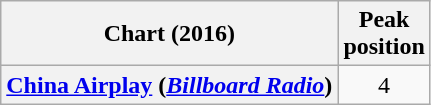<table class="wikitable plainrowheaders sortable" style="text-align:center">
<tr>
<th scope="col">Chart (2016)</th>
<th scope="col">Peak<br>position</th>
</tr>
<tr>
<th scope="row"><a href='#'>China Airplay</a> (<em><a href='#'>Billboard Radio</a></em>)</th>
<td>4</td>
</tr>
</table>
